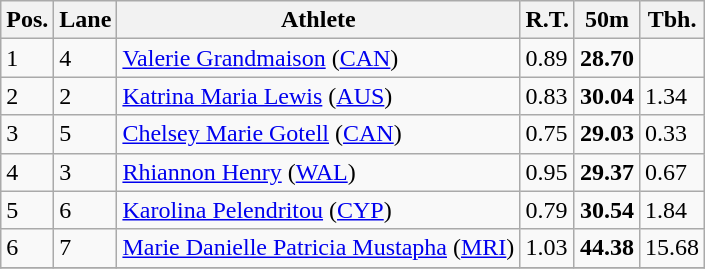<table class="wikitable">
<tr>
<th>Pos.</th>
<th>Lane</th>
<th>Athlete</th>
<th>R.T.</th>
<th>50m</th>
<th>Tbh.</th>
</tr>
<tr>
<td>1</td>
<td>4</td>
<td> <a href='#'>Valerie Grandmaison</a> (<a href='#'>CAN</a>)</td>
<td>0.89</td>
<td><strong>28.70</strong></td>
<td> </td>
</tr>
<tr>
<td>2</td>
<td>2</td>
<td> <a href='#'>Katrina Maria Lewis</a> (<a href='#'>AUS</a>)</td>
<td>0.83</td>
<td><strong>30.04</strong></td>
<td>1.34</td>
</tr>
<tr>
<td>3</td>
<td>5</td>
<td> <a href='#'>Chelsey Marie Gotell</a> (<a href='#'>CAN</a>)</td>
<td>0.75</td>
<td><strong>29.03</strong></td>
<td>0.33</td>
</tr>
<tr>
<td>4</td>
<td>3</td>
<td> <a href='#'>Rhiannon Henry</a> (<a href='#'>WAL</a>)</td>
<td>0.95</td>
<td><strong>29.37</strong></td>
<td>0.67</td>
</tr>
<tr>
<td>5</td>
<td>6</td>
<td> <a href='#'>Karolina Pelendritou</a> (<a href='#'>CYP</a>)</td>
<td>0.79</td>
<td><strong>30.54</strong></td>
<td>1.84</td>
</tr>
<tr>
<td>6</td>
<td>7</td>
<td> <a href='#'>Marie Danielle Patricia Mustapha</a> (<a href='#'>MRI</a>)</td>
<td>1.03</td>
<td><strong>44.38</strong></td>
<td>15.68</td>
</tr>
<tr>
</tr>
</table>
